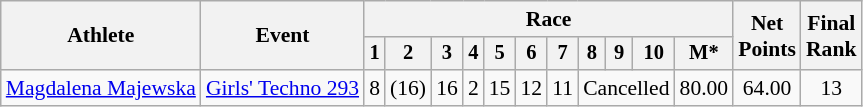<table class="wikitable" style="font-size:90%">
<tr>
<th rowspan="2">Athlete</th>
<th rowspan="2">Event</th>
<th colspan=11>Race</th>
<th rowspan=2>Net<br>Points</th>
<th rowspan=2>Final <br>Rank</th>
</tr>
<tr style="font-size:95%">
<th>1</th>
<th>2</th>
<th>3</th>
<th>4</th>
<th>5</th>
<th>6</th>
<th>7</th>
<th>8</th>
<th>9</th>
<th>10</th>
<th>M*</th>
</tr>
<tr align=center>
<td align=left><a href='#'>Magdalena Majewska</a></td>
<td align=left><a href='#'>Girls' Techno 293</a></td>
<td>8</td>
<td>(16)</td>
<td>16</td>
<td>2</td>
<td>15</td>
<td>12</td>
<td>11</td>
<td colspan=3>Cancelled</td>
<td>80.00</td>
<td>64.00</td>
<td>13</td>
</tr>
</table>
